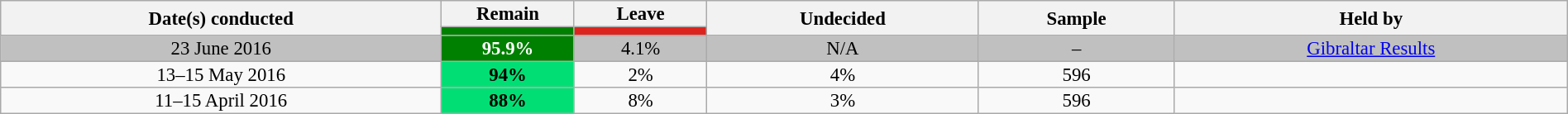<table class="wikitable sortable collapsible" style="text-align:center; font-size:95%; line-height:14px; width:100%">
<tr>
<th rowspan="2">Date(s) conducted</th>
<th>Remain</th>
<th>Leave</th>
<th rowspan="2">Undecided</th>
<th rowspan="2">Sample</th>
<th rowspan="2">Held by</th>
</tr>
<tr>
<th style="background:green; color:white; width:100px"></th>
<th style="background:#dc241f; color:white; width:100px"></th>
</tr>
<tr>
<td style="background:silver">23 June 2016</td>
<td style="background:green; color:white"><strong>95.9%</strong></td>
<td style="background:silver">4.1%</td>
<td style="background:silver">N/A</td>
<td style="background:silver">–</td>
<td style="background:silver"><a href='#'>Gibraltar Results</a></td>
</tr>
<tr>
<td>13–15 May 2016</td>
<td style="background: rgb(1,223,116);"><strong>94%</strong></td>
<td>2%</td>
<td>4%</td>
<td>596</td>
<td></td>
</tr>
<tr>
<td>11–15 April 2016</td>
<td style="background: rgb(1,223,116);"><strong>88%</strong></td>
<td>8%</td>
<td>3%</td>
<td>596</td>
<td></td>
</tr>
</table>
